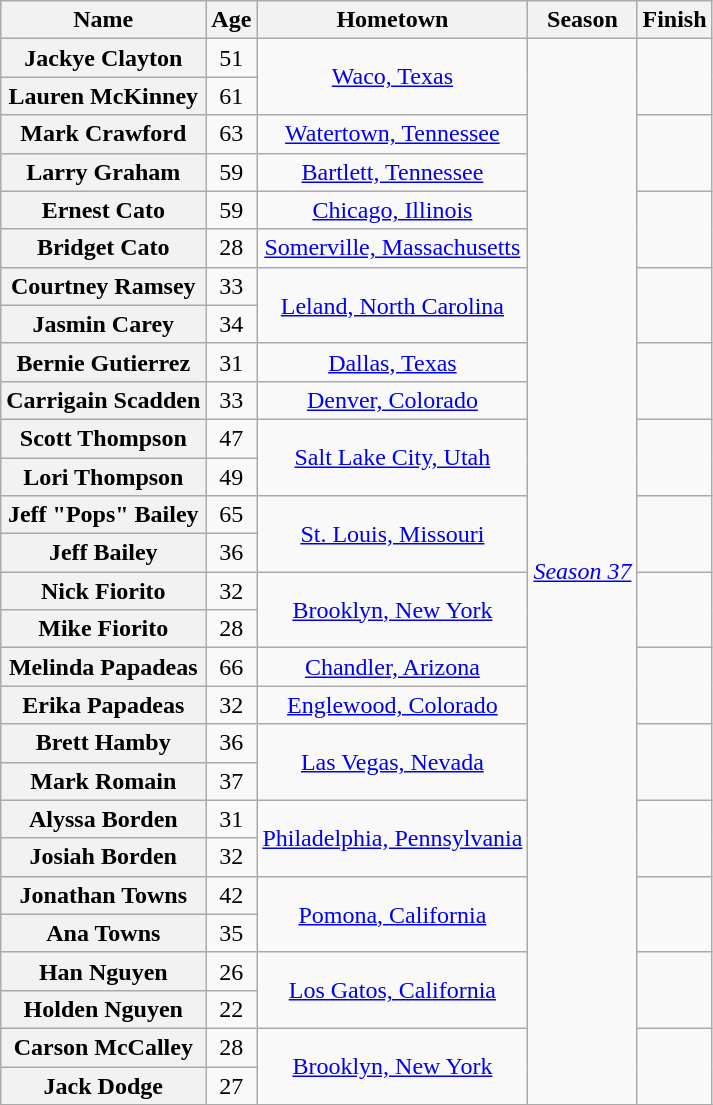<table class="wikitable sortable" style="text-align:center;">
<tr>
<th scope="col">Name</th>
<th scope="col">Age</th>
<th scope="col" class=unsortable>Hometown</th>
<th scope="col" class=unsortable>Season</th>
<th scope="col">Finish</th>
</tr>
<tr>
<th scope="row">Jackye Clayton</th>
<td>51</td>
<td rowspan="2"><a href='#'>Waco, Texas</a></td>
<td rowspan="28"><a href='#'><em>Season 37</em></a></td>
<td rowspan="2"></td>
</tr>
<tr>
<th scope="row">Lauren McKinney</th>
<td>61</td>
</tr>
<tr>
<th scope="row">Mark Crawford</th>
<td>63</td>
<td><a href='#'>Watertown, Tennessee</a></td>
<td rowspan="2"></td>
</tr>
<tr>
<th scope="row">Larry Graham</th>
<td>59</td>
<td><a href='#'>Bartlett, Tennessee</a></td>
</tr>
<tr>
<th scope="row">Ernest Cato</th>
<td>59</td>
<td><a href='#'>Chicago, Illinois</a></td>
<td rowspan="2"></td>
</tr>
<tr>
<th scope="row">Bridget Cato</th>
<td>28</td>
<td><a href='#'>Somerville, Massachusetts</a></td>
</tr>
<tr>
<th scope="row">Courtney Ramsey</th>
<td>33</td>
<td rowspan="2"><a href='#'>Leland, North Carolina</a></td>
<td rowspan="2"></td>
</tr>
<tr>
<th scope="row">Jasmin Carey</th>
<td>34</td>
</tr>
<tr>
<th scope="row">Bernie Gutierrez</th>
<td>31</td>
<td><a href='#'>Dallas, Texas</a></td>
<td rowspan="2"></td>
</tr>
<tr>
<th scope="row">Carrigain Scadden</th>
<td>33</td>
<td><a href='#'>Denver, Colorado</a></td>
</tr>
<tr>
<th scope="row">Scott Thompson</th>
<td>47</td>
<td rowspan="2"><a href='#'>Salt Lake City, Utah</a></td>
<td rowspan="2"></td>
</tr>
<tr>
<th scope="row">Lori Thompson</th>
<td>49</td>
</tr>
<tr>
<th scope="row">Jeff "Pops" Bailey</th>
<td>65</td>
<td rowspan="2"><a href='#'>St. Louis, Missouri</a></td>
<td rowspan="2"></td>
</tr>
<tr>
<th scope="row">Jeff Bailey</th>
<td>36</td>
</tr>
<tr>
<th scope="row">Nick Fiorito</th>
<td>32</td>
<td rowspan="2"><a href='#'>Brooklyn, New York</a></td>
<td rowspan="2"></td>
</tr>
<tr>
<th scope="row">Mike Fiorito</th>
<td>28</td>
</tr>
<tr>
<th scope="row">Melinda Papadeas</th>
<td>66</td>
<td><a href='#'>Chandler, Arizona</a></td>
<td rowspan="2"></td>
</tr>
<tr>
<th scope="row">Erika Papadeas</th>
<td>32</td>
<td><a href='#'>Englewood, Colorado</a></td>
</tr>
<tr>
<th scope="row">Brett Hamby</th>
<td>36</td>
<td rowspan="2"><a href='#'>Las Vegas, Nevada</a></td>
<td rowspan="2"></td>
</tr>
<tr>
<th scope="row">Mark Romain</th>
<td>37</td>
</tr>
<tr>
<th scope="row">Alyssa Borden</th>
<td>31</td>
<td rowspan="2"><a href='#'>Philadelphia, Pennsylvania</a></td>
<td rowspan="2"></td>
</tr>
<tr>
<th scope="row">Josiah Borden</th>
<td>32</td>
</tr>
<tr>
<th scope="row">Jonathan Towns</th>
<td>42</td>
<td rowspan="2"><a href='#'>Pomona, California</a></td>
<td rowspan="2"></td>
</tr>
<tr>
<th scope="row">Ana Towns</th>
<td>35</td>
</tr>
<tr>
<th scope="row">Han Nguyen</th>
<td>26</td>
<td rowspan="2"><a href='#'>Los Gatos, California</a></td>
<td rowspan="2"></td>
</tr>
<tr>
<th scope="row">Holden Nguyen</th>
<td>22</td>
</tr>
<tr>
<th scope="row">Carson McCalley</th>
<td>28</td>
<td rowspan="2"><a href='#'>Brooklyn, New York</a></td>
<td rowspan="2"></td>
</tr>
<tr>
<th scope="row">Jack Dodge</th>
<td>27</td>
</tr>
<tr>
</tr>
</table>
